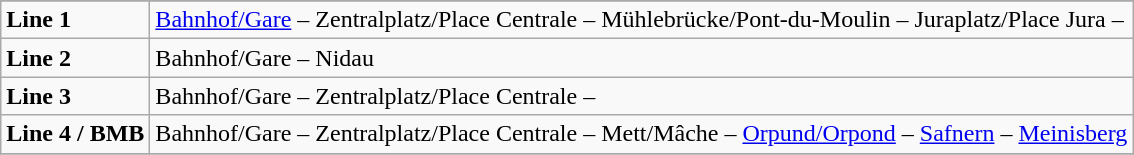<table class="wikitable">
<tr>
</tr>
<tr>
<td><strong>Line 1</strong></td>
<td><a href='#'>Bahnhof/Gare</a> – Zentralplatz/Place Centrale – Mühlebrücke/Pont-du-Moulin – Juraplatz/Place Jura – </td>
</tr>
<tr>
<td><strong>Line 2</strong></td>
<td>Bahnhof/Gare – Nidau</td>
</tr>
<tr>
<td><strong>Line 3</strong></td>
<td>Bahnhof/Gare – Zentralplatz/Place Centrale – </td>
</tr>
<tr>
<td><strong>Line 4  / BMB</strong></td>
<td>Bahnhof/Gare – Zentralplatz/Place Centrale – Mett/Mâche – <a href='#'>Orpund/Orpond</a> – <a href='#'>Safnern</a> – <a href='#'>Meinisberg</a></td>
</tr>
<tr>
</tr>
</table>
